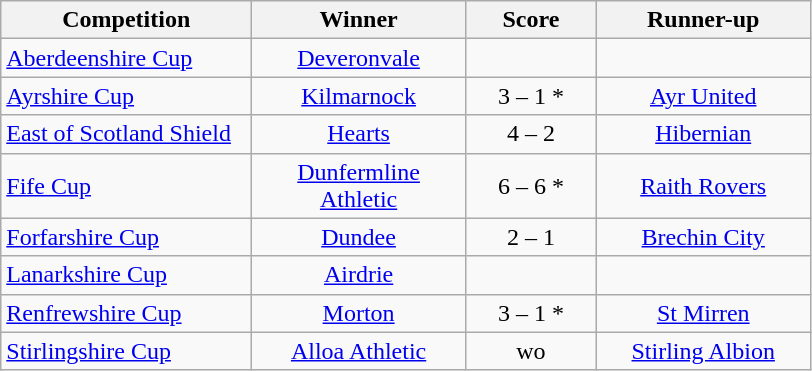<table class="wikitable" style="text-align: center;">
<tr>
<th width=160>Competition</th>
<th width=135>Winner</th>
<th width=80>Score</th>
<th width=135>Runner-up</th>
</tr>
<tr>
<td align=left><a href='#'>Aberdeenshire Cup</a></td>
<td><a href='#'>Deveronvale</a></td>
<td></td>
<td></td>
</tr>
<tr>
<td align=left><a href='#'>Ayrshire Cup</a></td>
<td><a href='#'>Kilmarnock</a></td>
<td>3 – 1 *</td>
<td><a href='#'>Ayr United</a></td>
</tr>
<tr>
<td align=left><a href='#'>East of Scotland Shield</a></td>
<td><a href='#'>Hearts</a></td>
<td>4 – 2</td>
<td><a href='#'>Hibernian</a></td>
</tr>
<tr>
<td align=left><a href='#'>Fife Cup</a></td>
<td><a href='#'>Dunfermline Athletic</a></td>
<td>6 – 6 * </td>
<td><a href='#'>Raith Rovers</a></td>
</tr>
<tr>
<td align=left><a href='#'>Forfarshire Cup</a></td>
<td><a href='#'>Dundee</a></td>
<td>2 – 1</td>
<td><a href='#'>Brechin City</a></td>
</tr>
<tr>
<td align=left><a href='#'>Lanarkshire Cup</a></td>
<td><a href='#'>Airdrie</a></td>
<td></td>
<td></td>
</tr>
<tr>
<td align=left><a href='#'>Renfrewshire Cup</a></td>
<td><a href='#'>Morton</a></td>
<td>3 – 1 * </td>
<td><a href='#'>St Mirren</a></td>
</tr>
<tr>
<td align=left><a href='#'>Stirlingshire Cup</a></td>
<td><a href='#'>Alloa Athletic</a></td>
<td>wo</td>
<td><a href='#'>Stirling Albion</a></td>
</tr>
</table>
